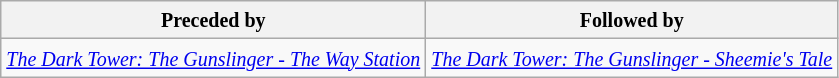<table class="wikitable">
<tr>
<th><small><strong>Preceded by</strong></small></th>
<th><small><strong>Followed by</strong></small></th>
</tr>
<tr>
<td><small><em><a href='#'>The Dark Tower: The Gunslinger - The Way Station</a></em></small></td>
<td><small><em><a href='#'>The Dark Tower: The Gunslinger - Sheemie's Tale</a></em></small></td>
</tr>
</table>
